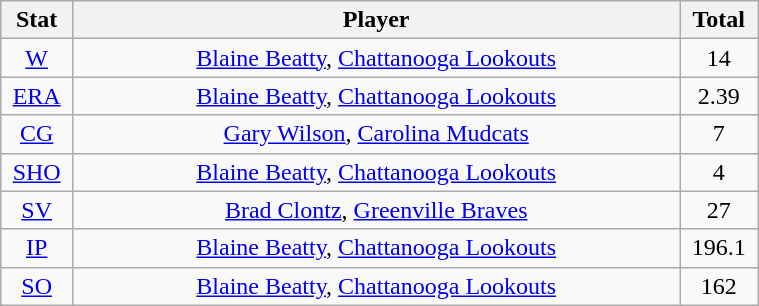<table class="wikitable" width="40%" style="text-align:center;">
<tr>
<th width="5%">Stat</th>
<th width="60%">Player</th>
<th width="5%">Total</th>
</tr>
<tr>
<td><a href='#'>W</a></td>
<td><a href='#'>Blaine Beatty</a>, <a href='#'>Chattanooga Lookouts</a></td>
<td>14</td>
</tr>
<tr>
<td><a href='#'>ERA</a></td>
<td><a href='#'>Blaine Beatty</a>, <a href='#'>Chattanooga Lookouts</a></td>
<td>2.39</td>
</tr>
<tr>
<td><a href='#'>CG</a></td>
<td><a href='#'>Gary Wilson</a>, <a href='#'>Carolina Mudcats</a></td>
<td>7</td>
</tr>
<tr>
<td><a href='#'>SHO</a></td>
<td><a href='#'>Blaine Beatty</a>, <a href='#'>Chattanooga Lookouts</a></td>
<td>4</td>
</tr>
<tr>
<td><a href='#'>SV</a></td>
<td><a href='#'>Brad Clontz</a>, <a href='#'>Greenville Braves</a></td>
<td>27</td>
</tr>
<tr>
<td><a href='#'>IP</a></td>
<td><a href='#'>Blaine Beatty</a>, <a href='#'>Chattanooga Lookouts</a></td>
<td>196.1</td>
</tr>
<tr>
<td><a href='#'>SO</a></td>
<td><a href='#'>Blaine Beatty</a>, <a href='#'>Chattanooga Lookouts</a></td>
<td>162</td>
</tr>
</table>
